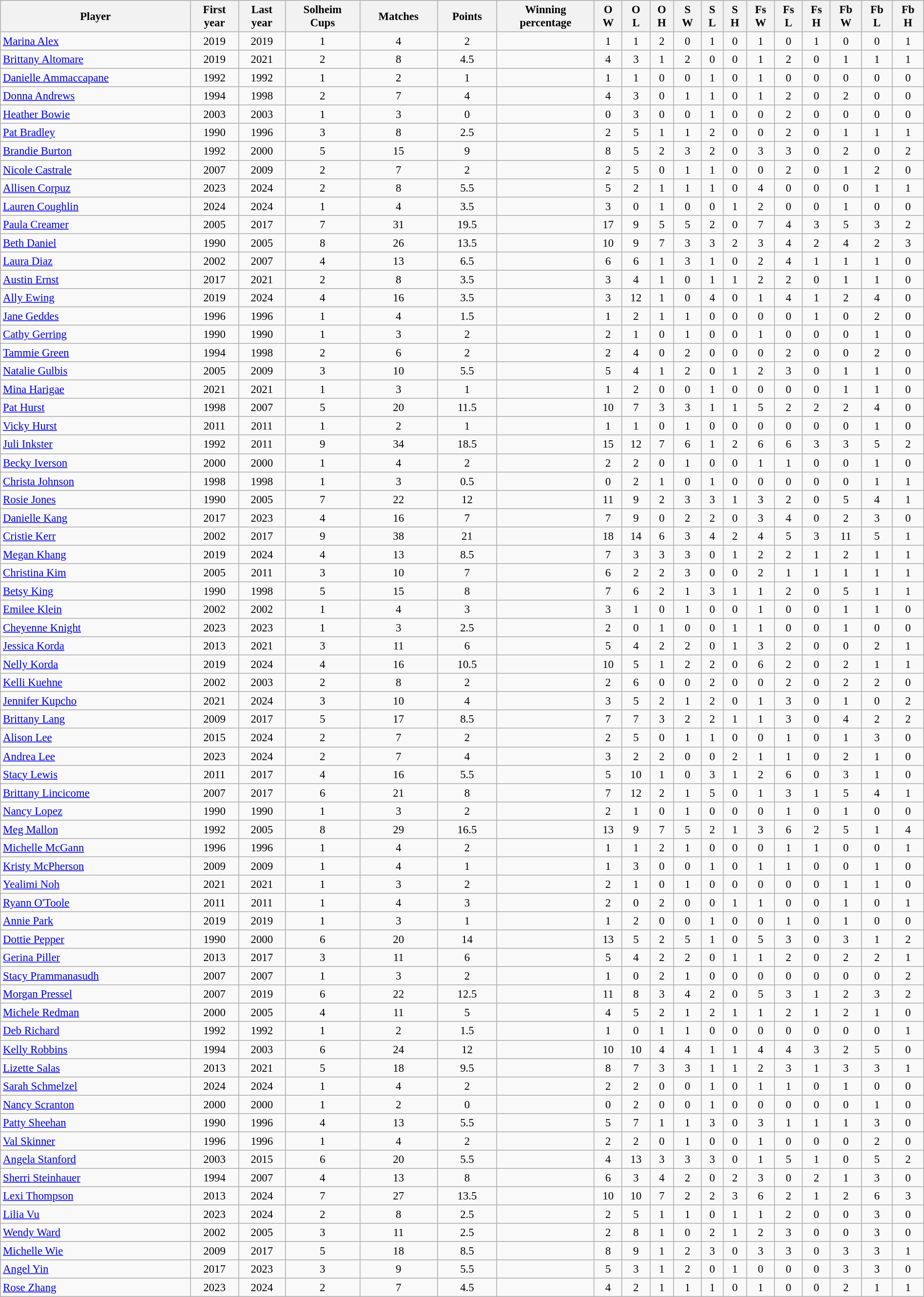<table class="wikitable sortable" width=100% style="text-align:center; font-size:95%">
<tr>
<th>Player</th>
<th>First<br>year</th>
<th>Last<br>year</th>
<th>Solheim <br>Cups</th>
<th>Matches</th>
<th>Points</th>
<th>Winning<br>percentage</th>
<th>O<br>W</th>
<th>O<br>L</th>
<th>O<br>H</th>
<th>S<br>W</th>
<th>S<br>L</th>
<th>S<br>H</th>
<th>Fs<br>W</th>
<th>Fs<br>L</th>
<th>Fs<br>H</th>
<th>Fb<br>W</th>
<th>Fb<br>L</th>
<th>Fb<br>H</th>
</tr>
<tr>
<td align=left><a href='#'>Marina Alex</a></td>
<td>2019</td>
<td>2019</td>
<td>1</td>
<td>4</td>
<td>2</td>
<td></td>
<td>1</td>
<td>1</td>
<td>2</td>
<td>0</td>
<td>1</td>
<td>0</td>
<td>1</td>
<td>0</td>
<td>1</td>
<td>0</td>
<td>0</td>
<td>1</td>
</tr>
<tr>
<td align=left><a href='#'>Brittany Altomare</a></td>
<td>2019</td>
<td>2021</td>
<td>2</td>
<td>8</td>
<td>4.5</td>
<td></td>
<td>4</td>
<td>3</td>
<td>1</td>
<td>2</td>
<td>0</td>
<td>0</td>
<td>1</td>
<td>2</td>
<td>0</td>
<td>1</td>
<td>1</td>
<td>1</td>
</tr>
<tr>
<td align=left><a href='#'>Danielle Ammaccapane</a></td>
<td>1992</td>
<td>1992</td>
<td>1</td>
<td>2</td>
<td>1</td>
<td></td>
<td>1</td>
<td>1</td>
<td>0</td>
<td>0</td>
<td>1</td>
<td>0</td>
<td>1</td>
<td>0</td>
<td>0</td>
<td>0</td>
<td>0</td>
<td>0</td>
</tr>
<tr>
<td align=left><a href='#'>Donna Andrews</a></td>
<td>1994</td>
<td>1998</td>
<td>2</td>
<td>7</td>
<td>4</td>
<td></td>
<td>4</td>
<td>3</td>
<td>0</td>
<td>1</td>
<td>1</td>
<td>0</td>
<td>1</td>
<td>2</td>
<td>0</td>
<td>2</td>
<td>0</td>
<td>0</td>
</tr>
<tr>
<td align=left><a href='#'>Heather Bowie</a></td>
<td>2003</td>
<td>2003</td>
<td>1</td>
<td>3</td>
<td>0</td>
<td></td>
<td>0</td>
<td>3</td>
<td>0</td>
<td>0</td>
<td>1</td>
<td>0</td>
<td>0</td>
<td>2</td>
<td>0</td>
<td>0</td>
<td>0</td>
<td>0</td>
</tr>
<tr>
<td align=left><a href='#'>Pat Bradley</a></td>
<td>1990</td>
<td>1996</td>
<td>3</td>
<td>8</td>
<td>2.5</td>
<td></td>
<td>2</td>
<td>5</td>
<td>1</td>
<td>1</td>
<td>2</td>
<td>0</td>
<td>0</td>
<td>2</td>
<td>0</td>
<td>1</td>
<td>1</td>
<td>1</td>
</tr>
<tr>
<td align=left><a href='#'>Brandie Burton</a></td>
<td>1992</td>
<td>2000</td>
<td>5</td>
<td>15</td>
<td>9</td>
<td></td>
<td>8</td>
<td>5</td>
<td>2</td>
<td>3</td>
<td>2</td>
<td>0</td>
<td>3</td>
<td>3</td>
<td>0</td>
<td>2</td>
<td>0</td>
<td>2</td>
</tr>
<tr>
<td align=left><a href='#'>Nicole Castrale</a></td>
<td>2007</td>
<td>2009</td>
<td>2</td>
<td>7</td>
<td>2</td>
<td></td>
<td>2</td>
<td>5</td>
<td>0</td>
<td>1</td>
<td>1</td>
<td>0</td>
<td>0</td>
<td>2</td>
<td>0</td>
<td>1</td>
<td>2</td>
<td>0</td>
</tr>
<tr>
<td align=left><a href='#'>Allisen Corpuz</a></td>
<td>2023</td>
<td>2024</td>
<td>2</td>
<td>8</td>
<td>5.5</td>
<td></td>
<td>5</td>
<td>2</td>
<td>1</td>
<td>1</td>
<td>1</td>
<td>0</td>
<td>4</td>
<td>0</td>
<td>0</td>
<td>0</td>
<td>1</td>
<td>1</td>
</tr>
<tr>
<td align=left><a href='#'>Lauren Coughlin</a></td>
<td>2024</td>
<td>2024</td>
<td>1</td>
<td>4</td>
<td>3.5</td>
<td></td>
<td>3</td>
<td>0</td>
<td>1</td>
<td>0</td>
<td>0</td>
<td>1</td>
<td>2</td>
<td>0</td>
<td>0</td>
<td>1</td>
<td>0</td>
<td>0</td>
</tr>
<tr>
<td align=left><a href='#'>Paula Creamer</a></td>
<td>2005</td>
<td>2017</td>
<td>7</td>
<td>31</td>
<td>19.5</td>
<td></td>
<td>17</td>
<td>9</td>
<td>5</td>
<td>5</td>
<td>2</td>
<td>0</td>
<td>7</td>
<td>4</td>
<td>3</td>
<td>5</td>
<td>3</td>
<td>2</td>
</tr>
<tr>
<td align=left><a href='#'>Beth Daniel</a></td>
<td>1990</td>
<td>2005</td>
<td>8</td>
<td>26</td>
<td>13.5</td>
<td></td>
<td>10</td>
<td>9</td>
<td>7</td>
<td>3</td>
<td>3</td>
<td>2</td>
<td>3</td>
<td>4</td>
<td>2</td>
<td>4</td>
<td>2</td>
<td>3</td>
</tr>
<tr>
<td align=left><a href='#'>Laura Diaz</a></td>
<td>2002</td>
<td>2007</td>
<td>4</td>
<td>13</td>
<td>6.5</td>
<td></td>
<td>6</td>
<td>6</td>
<td>1</td>
<td>3</td>
<td>1</td>
<td>0</td>
<td>2</td>
<td>4</td>
<td>1</td>
<td>1</td>
<td>1</td>
<td>0</td>
</tr>
<tr>
<td align=left><a href='#'>Austin Ernst</a></td>
<td>2017</td>
<td>2021</td>
<td>2</td>
<td>8</td>
<td>3.5</td>
<td></td>
<td>3</td>
<td>4</td>
<td>1</td>
<td>0</td>
<td>1</td>
<td>1</td>
<td>2</td>
<td>2</td>
<td>0</td>
<td>1</td>
<td>1</td>
<td>0</td>
</tr>
<tr>
<td align=left><a href='#'>Ally Ewing</a></td>
<td>2019</td>
<td>2024</td>
<td>4</td>
<td>16</td>
<td>3.5</td>
<td></td>
<td>3</td>
<td>12</td>
<td>1</td>
<td>0</td>
<td>4</td>
<td>0</td>
<td>1</td>
<td>4</td>
<td>1</td>
<td>2</td>
<td>4</td>
<td>0</td>
</tr>
<tr>
<td align=left><a href='#'>Jane Geddes</a></td>
<td>1996</td>
<td>1996</td>
<td>1</td>
<td>4</td>
<td>1.5</td>
<td></td>
<td>1</td>
<td>2</td>
<td>1</td>
<td>1</td>
<td>0</td>
<td>0</td>
<td>0</td>
<td>0</td>
<td>1</td>
<td>0</td>
<td>2</td>
<td>0</td>
</tr>
<tr>
<td align=left><a href='#'>Cathy Gerring</a></td>
<td>1990</td>
<td>1990</td>
<td>1</td>
<td>3</td>
<td>2</td>
<td></td>
<td>2</td>
<td>1</td>
<td>0</td>
<td>1</td>
<td>0</td>
<td>0</td>
<td>1</td>
<td>0</td>
<td>0</td>
<td>0</td>
<td>1</td>
<td>0</td>
</tr>
<tr>
<td align=left><a href='#'>Tammie Green</a></td>
<td>1994</td>
<td>1998</td>
<td>2</td>
<td>6</td>
<td>2</td>
<td></td>
<td>2</td>
<td>4</td>
<td>0</td>
<td>2</td>
<td>0</td>
<td>0</td>
<td>0</td>
<td>2</td>
<td>0</td>
<td>0</td>
<td>2</td>
<td>0</td>
</tr>
<tr>
<td align=left><a href='#'>Natalie Gulbis</a></td>
<td>2005</td>
<td>2009</td>
<td>3</td>
<td>10</td>
<td>5.5</td>
<td></td>
<td>5</td>
<td>4</td>
<td>1</td>
<td>2</td>
<td>0</td>
<td>1</td>
<td>2</td>
<td>3</td>
<td>0</td>
<td>1</td>
<td>1</td>
<td>0</td>
</tr>
<tr>
<td align=left><a href='#'>Mina Harigae</a></td>
<td>2021</td>
<td>2021</td>
<td>1</td>
<td>3</td>
<td>1</td>
<td></td>
<td>1</td>
<td>2</td>
<td>0</td>
<td>0</td>
<td>1</td>
<td>0</td>
<td>0</td>
<td>0</td>
<td>0</td>
<td>1</td>
<td>1</td>
<td>0</td>
</tr>
<tr>
<td align=left><a href='#'>Pat Hurst</a></td>
<td>1998</td>
<td>2007</td>
<td>5</td>
<td>20</td>
<td>11.5</td>
<td></td>
<td>10</td>
<td>7</td>
<td>3</td>
<td>3</td>
<td>1</td>
<td>1</td>
<td>5</td>
<td>2</td>
<td>2</td>
<td>2</td>
<td>4</td>
<td>0</td>
</tr>
<tr>
<td align=left><a href='#'>Vicky Hurst</a></td>
<td>2011</td>
<td>2011</td>
<td>1</td>
<td>2</td>
<td>1</td>
<td></td>
<td>1</td>
<td>1</td>
<td>0</td>
<td>1</td>
<td>0</td>
<td>0</td>
<td>0</td>
<td>0</td>
<td>0</td>
<td>0</td>
<td>1</td>
<td>0</td>
</tr>
<tr>
<td align=left><a href='#'>Juli Inkster</a></td>
<td>1992</td>
<td>2011</td>
<td>9</td>
<td>34</td>
<td>18.5</td>
<td></td>
<td>15</td>
<td>12</td>
<td>7</td>
<td>6</td>
<td>1</td>
<td>2</td>
<td>6</td>
<td>6</td>
<td>3</td>
<td>3</td>
<td>5</td>
<td>2</td>
</tr>
<tr>
<td align=left><a href='#'>Becky Iverson</a></td>
<td>2000</td>
<td>2000</td>
<td>1</td>
<td>4</td>
<td>2</td>
<td></td>
<td>2</td>
<td>2</td>
<td>0</td>
<td>1</td>
<td>0</td>
<td>0</td>
<td>1</td>
<td>1</td>
<td>0</td>
<td>0</td>
<td>1</td>
<td>0</td>
</tr>
<tr>
<td align=left><a href='#'>Christa Johnson</a></td>
<td>1998</td>
<td>1998</td>
<td>1</td>
<td>3</td>
<td>0.5</td>
<td></td>
<td>0</td>
<td>2</td>
<td>1</td>
<td>0</td>
<td>1</td>
<td>0</td>
<td>0</td>
<td>0</td>
<td>0</td>
<td>0</td>
<td>1</td>
<td>1</td>
</tr>
<tr>
<td align=left><a href='#'>Rosie Jones</a></td>
<td>1990</td>
<td>2005</td>
<td>7</td>
<td>22</td>
<td>12</td>
<td></td>
<td>11</td>
<td>9</td>
<td>2</td>
<td>3</td>
<td>3</td>
<td>1</td>
<td>3</td>
<td>2</td>
<td>0</td>
<td>5</td>
<td>4</td>
<td>1</td>
</tr>
<tr>
<td align=left><a href='#'>Danielle Kang</a></td>
<td>2017</td>
<td>2023</td>
<td>4</td>
<td>16</td>
<td>7</td>
<td></td>
<td>7</td>
<td>9</td>
<td>0</td>
<td>2</td>
<td>2</td>
<td>0</td>
<td>3</td>
<td>4</td>
<td>0</td>
<td>2</td>
<td>3</td>
<td>0</td>
</tr>
<tr>
<td align=left><a href='#'>Cristie Kerr</a></td>
<td>2002</td>
<td>2017</td>
<td>9</td>
<td>38</td>
<td>21</td>
<td></td>
<td>18</td>
<td>14</td>
<td>6</td>
<td>3</td>
<td>4</td>
<td>2</td>
<td>4</td>
<td>5</td>
<td>3</td>
<td>11</td>
<td>5</td>
<td>1</td>
</tr>
<tr>
<td align=left><a href='#'>Megan Khang</a></td>
<td>2019</td>
<td>2024</td>
<td>4</td>
<td>13</td>
<td>8.5</td>
<td></td>
<td>7</td>
<td>3</td>
<td>3</td>
<td>3</td>
<td>0</td>
<td>1</td>
<td>2</td>
<td>2</td>
<td>1</td>
<td>2</td>
<td>1</td>
<td>1</td>
</tr>
<tr>
<td align=left><a href='#'>Christina Kim</a></td>
<td>2005</td>
<td>2011</td>
<td>3</td>
<td>10</td>
<td>7</td>
<td></td>
<td>6</td>
<td>2</td>
<td>2</td>
<td>3</td>
<td>0</td>
<td>0</td>
<td>2</td>
<td>1</td>
<td>1</td>
<td>1</td>
<td>1</td>
<td>1</td>
</tr>
<tr>
<td align=left><a href='#'>Betsy King</a></td>
<td>1990</td>
<td>1998</td>
<td>5</td>
<td>15</td>
<td>8</td>
<td></td>
<td>7</td>
<td>6</td>
<td>2</td>
<td>1</td>
<td>3</td>
<td>1</td>
<td>1</td>
<td>2</td>
<td>0</td>
<td>5</td>
<td>1</td>
<td>1</td>
</tr>
<tr>
<td align=left><a href='#'>Emilee Klein</a></td>
<td>2002</td>
<td>2002</td>
<td>1</td>
<td>4</td>
<td>3</td>
<td></td>
<td>3</td>
<td>1</td>
<td>0</td>
<td>1</td>
<td>0</td>
<td>0</td>
<td>1</td>
<td>0</td>
<td>0</td>
<td>1</td>
<td>1</td>
<td>0</td>
</tr>
<tr>
<td align=left><a href='#'>Cheyenne Knight</a></td>
<td>2023</td>
<td>2023</td>
<td>1</td>
<td>3</td>
<td>2.5</td>
<td></td>
<td>2</td>
<td>0</td>
<td>1</td>
<td>0</td>
<td>0</td>
<td>1</td>
<td>1</td>
<td>0</td>
<td>0</td>
<td>1</td>
<td>0</td>
<td>0</td>
</tr>
<tr>
<td align=left><a href='#'>Jessica Korda</a></td>
<td>2013</td>
<td>2021</td>
<td>3</td>
<td>11</td>
<td>6</td>
<td></td>
<td>5</td>
<td>4</td>
<td>2</td>
<td>2</td>
<td>0</td>
<td>1</td>
<td>3</td>
<td>2</td>
<td>0</td>
<td>0</td>
<td>2</td>
<td>1</td>
</tr>
<tr>
<td align=left><a href='#'>Nelly Korda</a></td>
<td>2019</td>
<td>2024</td>
<td>4</td>
<td>16</td>
<td>10.5</td>
<td></td>
<td>10</td>
<td>5</td>
<td>1</td>
<td>2</td>
<td>2</td>
<td>0</td>
<td>6</td>
<td>2</td>
<td>0</td>
<td>2</td>
<td>1</td>
<td>1</td>
</tr>
<tr>
<td align=left><a href='#'>Kelli Kuehne</a></td>
<td>2002</td>
<td>2003</td>
<td>2</td>
<td>8</td>
<td>2</td>
<td></td>
<td>2</td>
<td>6</td>
<td>0</td>
<td>0</td>
<td>2</td>
<td>0</td>
<td>0</td>
<td>2</td>
<td>0</td>
<td>2</td>
<td>2</td>
<td>0</td>
</tr>
<tr>
<td align=left><a href='#'>Jennifer Kupcho</a></td>
<td>2021</td>
<td>2024</td>
<td>3</td>
<td>10</td>
<td>4</td>
<td></td>
<td>3</td>
<td>5</td>
<td>2</td>
<td>1</td>
<td>2</td>
<td>0</td>
<td>1</td>
<td>3</td>
<td>0</td>
<td>1</td>
<td>0</td>
<td>2</td>
</tr>
<tr>
<td align=left><a href='#'>Brittany Lang</a></td>
<td>2009</td>
<td>2017</td>
<td>5</td>
<td>17</td>
<td>8.5</td>
<td></td>
<td>7</td>
<td>7</td>
<td>3</td>
<td>2</td>
<td>2</td>
<td>1</td>
<td>1</td>
<td>3</td>
<td>0</td>
<td>4</td>
<td>2</td>
<td>2</td>
</tr>
<tr>
<td align=left><a href='#'>Alison Lee</a></td>
<td>2015</td>
<td>2024</td>
<td>2</td>
<td>7</td>
<td>2</td>
<td></td>
<td>2</td>
<td>5</td>
<td>0</td>
<td>1</td>
<td>1</td>
<td>0</td>
<td>0</td>
<td>1</td>
<td>0</td>
<td>1</td>
<td>3</td>
<td>0</td>
</tr>
<tr>
<td align=left><a href='#'>Andrea Lee</a></td>
<td>2023</td>
<td>2024</td>
<td>2</td>
<td>7</td>
<td>4</td>
<td></td>
<td>3</td>
<td>2</td>
<td>2</td>
<td>0</td>
<td>0</td>
<td>2</td>
<td>1</td>
<td>1</td>
<td>0</td>
<td>2</td>
<td>1</td>
<td>0</td>
</tr>
<tr>
<td align=left><a href='#'>Stacy Lewis</a></td>
<td>2011</td>
<td>2017</td>
<td>4</td>
<td>16</td>
<td>5.5</td>
<td></td>
<td>5</td>
<td>10</td>
<td>1</td>
<td>0</td>
<td>3</td>
<td>1</td>
<td>2</td>
<td>6</td>
<td>0</td>
<td>3</td>
<td>1</td>
<td>0</td>
</tr>
<tr>
<td align=left><a href='#'>Brittany Lincicome</a></td>
<td>2007</td>
<td>2017</td>
<td>6</td>
<td>21</td>
<td>8</td>
<td></td>
<td>7</td>
<td>12</td>
<td>2</td>
<td>1</td>
<td>5</td>
<td>0</td>
<td>1</td>
<td>3</td>
<td>1</td>
<td>5</td>
<td>4</td>
<td>1</td>
</tr>
<tr>
<td align=left><a href='#'>Nancy Lopez</a></td>
<td>1990</td>
<td>1990</td>
<td>1</td>
<td>3</td>
<td>2</td>
<td></td>
<td>2</td>
<td>1</td>
<td>0</td>
<td>1</td>
<td>0</td>
<td>0</td>
<td>0</td>
<td>1</td>
<td>0</td>
<td>1</td>
<td>0</td>
<td>0</td>
</tr>
<tr>
<td align=left><a href='#'>Meg Mallon</a></td>
<td>1992</td>
<td>2005</td>
<td>8</td>
<td>29</td>
<td>16.5</td>
<td></td>
<td>13</td>
<td>9</td>
<td>7</td>
<td>5</td>
<td>2</td>
<td>1</td>
<td>3</td>
<td>6</td>
<td>2</td>
<td>5</td>
<td>1</td>
<td>4</td>
</tr>
<tr>
<td align=left><a href='#'>Michelle McGann</a></td>
<td>1996</td>
<td>1996</td>
<td>1</td>
<td>4</td>
<td>2</td>
<td></td>
<td>1</td>
<td>1</td>
<td>2</td>
<td>1</td>
<td>0</td>
<td>0</td>
<td>0</td>
<td>1</td>
<td>1</td>
<td>0</td>
<td>0</td>
<td>1</td>
</tr>
<tr>
<td align=left><a href='#'>Kristy McPherson</a></td>
<td>2009</td>
<td>2009</td>
<td>1</td>
<td>4</td>
<td>1</td>
<td></td>
<td>1</td>
<td>3</td>
<td>0</td>
<td>0</td>
<td>1</td>
<td>0</td>
<td>1</td>
<td>1</td>
<td>0</td>
<td>0</td>
<td>1</td>
<td>0</td>
</tr>
<tr>
<td align=left><a href='#'>Yealimi Noh</a></td>
<td>2021</td>
<td>2021</td>
<td>1</td>
<td>3</td>
<td>2</td>
<td></td>
<td>2</td>
<td>1</td>
<td>0</td>
<td>1</td>
<td>0</td>
<td>0</td>
<td>0</td>
<td>0</td>
<td>0</td>
<td>1</td>
<td>1</td>
<td>0</td>
</tr>
<tr>
<td align=left><a href='#'>Ryann O'Toole</a></td>
<td>2011</td>
<td>2011</td>
<td>1</td>
<td>4</td>
<td>3</td>
<td></td>
<td>2</td>
<td>0</td>
<td>2</td>
<td>0</td>
<td>0</td>
<td>1</td>
<td>1</td>
<td>0</td>
<td>0</td>
<td>1</td>
<td>0</td>
<td>1</td>
</tr>
<tr>
<td align=left><a href='#'>Annie Park</a></td>
<td>2019</td>
<td>2019</td>
<td>1</td>
<td>3</td>
<td>1</td>
<td></td>
<td>1</td>
<td>2</td>
<td>0</td>
<td>0</td>
<td>1</td>
<td>0</td>
<td>0</td>
<td>1</td>
<td>0</td>
<td>1</td>
<td>0</td>
<td>0</td>
</tr>
<tr>
<td align=left><a href='#'>Dottie Pepper</a></td>
<td>1990</td>
<td>2000</td>
<td>6</td>
<td>20</td>
<td>14</td>
<td></td>
<td>13</td>
<td>5</td>
<td>2</td>
<td>5</td>
<td>1</td>
<td>0</td>
<td>5</td>
<td>3</td>
<td>0</td>
<td>3</td>
<td>1</td>
<td>2</td>
</tr>
<tr>
<td align=left><a href='#'>Gerina Piller</a></td>
<td>2013</td>
<td>2017</td>
<td>3</td>
<td>11</td>
<td>6</td>
<td></td>
<td>5</td>
<td>4</td>
<td>2</td>
<td>2</td>
<td>0</td>
<td>1</td>
<td>1</td>
<td>2</td>
<td>0</td>
<td>2</td>
<td>2</td>
<td>1</td>
</tr>
<tr>
<td align=left><a href='#'>Stacy Prammanasudh</a></td>
<td>2007</td>
<td>2007</td>
<td>1</td>
<td>3</td>
<td>2</td>
<td></td>
<td>1</td>
<td>0</td>
<td>2</td>
<td>1</td>
<td>0</td>
<td>0</td>
<td>0</td>
<td>0</td>
<td>0</td>
<td>0</td>
<td>0</td>
<td>2</td>
</tr>
<tr>
<td align=left><a href='#'>Morgan Pressel</a></td>
<td>2007</td>
<td>2019</td>
<td>6</td>
<td>22</td>
<td>12.5</td>
<td></td>
<td>11</td>
<td>8</td>
<td>3</td>
<td>4</td>
<td>2</td>
<td>0</td>
<td>5</td>
<td>3</td>
<td>1</td>
<td>2</td>
<td>3</td>
<td>2</td>
</tr>
<tr>
<td align=left><a href='#'>Michele Redman</a></td>
<td>2000</td>
<td>2005</td>
<td>4</td>
<td>11</td>
<td>5</td>
<td></td>
<td>4</td>
<td>5</td>
<td>2</td>
<td>1</td>
<td>2</td>
<td>1</td>
<td>1</td>
<td>2</td>
<td>1</td>
<td>2</td>
<td>1</td>
<td>0</td>
</tr>
<tr>
<td align=left><a href='#'>Deb Richard</a></td>
<td>1992</td>
<td>1992</td>
<td>1</td>
<td>2</td>
<td>1.5</td>
<td></td>
<td>1</td>
<td>0</td>
<td>1</td>
<td>1</td>
<td>0</td>
<td>0</td>
<td>0</td>
<td>0</td>
<td>0</td>
<td>0</td>
<td>0</td>
<td>1</td>
</tr>
<tr>
<td align=left><a href='#'>Kelly Robbins</a></td>
<td>1994</td>
<td>2003</td>
<td>6</td>
<td>24</td>
<td>12</td>
<td></td>
<td>10</td>
<td>10</td>
<td>4</td>
<td>4</td>
<td>1</td>
<td>1</td>
<td>4</td>
<td>4</td>
<td>3</td>
<td>2</td>
<td>5</td>
<td>0</td>
</tr>
<tr>
<td align=left><a href='#'>Lizette Salas</a></td>
<td>2013</td>
<td>2021</td>
<td>5</td>
<td>18</td>
<td>9.5</td>
<td></td>
<td>8</td>
<td>7</td>
<td>3</td>
<td>3</td>
<td>1</td>
<td>1</td>
<td>2</td>
<td>3</td>
<td>1</td>
<td>3</td>
<td>3</td>
<td>1</td>
</tr>
<tr>
<td align=left><a href='#'>Sarah Schmelzel</a></td>
<td>2024</td>
<td>2024</td>
<td>1</td>
<td>4</td>
<td>2</td>
<td></td>
<td>2</td>
<td>2</td>
<td>0</td>
<td>0</td>
<td>1</td>
<td>0</td>
<td>1</td>
<td>1</td>
<td>0</td>
<td>1</td>
<td>0</td>
<td>0</td>
</tr>
<tr>
<td align=left><a href='#'>Nancy Scranton</a></td>
<td>2000</td>
<td>2000</td>
<td>1</td>
<td>2</td>
<td>0</td>
<td></td>
<td>0</td>
<td>2</td>
<td>0</td>
<td>0</td>
<td>1</td>
<td>0</td>
<td>0</td>
<td>0</td>
<td>0</td>
<td>0</td>
<td>1</td>
<td>0</td>
</tr>
<tr>
<td align=left><a href='#'>Patty Sheehan</a></td>
<td>1990</td>
<td>1996</td>
<td>4</td>
<td>13</td>
<td>5.5</td>
<td></td>
<td>5</td>
<td>7</td>
<td>1</td>
<td>1</td>
<td>3</td>
<td>0</td>
<td>3</td>
<td>1</td>
<td>1</td>
<td>1</td>
<td>3</td>
<td>0</td>
</tr>
<tr>
<td align=left><a href='#'>Val Skinner</a></td>
<td>1996</td>
<td>1996</td>
<td>1</td>
<td>4</td>
<td>2</td>
<td></td>
<td>2</td>
<td>2</td>
<td>0</td>
<td>1</td>
<td>0</td>
<td>0</td>
<td>1</td>
<td>0</td>
<td>0</td>
<td>0</td>
<td>2</td>
<td>0</td>
</tr>
<tr>
<td align=left><a href='#'>Angela Stanford</a></td>
<td>2003</td>
<td>2015</td>
<td>6</td>
<td>20</td>
<td>5.5</td>
<td></td>
<td>4</td>
<td>13</td>
<td>3</td>
<td>3</td>
<td>3</td>
<td>0</td>
<td>1</td>
<td>5</td>
<td>1</td>
<td>0</td>
<td>5</td>
<td>2</td>
</tr>
<tr>
<td align=left><a href='#'>Sherri Steinhauer</a></td>
<td>1994</td>
<td>2007</td>
<td>4</td>
<td>13</td>
<td>8</td>
<td></td>
<td>6</td>
<td>3</td>
<td>4</td>
<td>2</td>
<td>0</td>
<td>2</td>
<td>3</td>
<td>0</td>
<td>2</td>
<td>1</td>
<td>3</td>
<td>0</td>
</tr>
<tr>
<td align=left><a href='#'>Lexi Thompson</a></td>
<td>2013</td>
<td>2024</td>
<td>7</td>
<td>27</td>
<td>13.5</td>
<td></td>
<td>10</td>
<td>10</td>
<td>7</td>
<td>2</td>
<td>2</td>
<td>3</td>
<td>6</td>
<td>2</td>
<td>1</td>
<td>2</td>
<td>6</td>
<td>3</td>
</tr>
<tr>
<td align=left><a href='#'>Lilia Vu</a></td>
<td>2023</td>
<td>2024</td>
<td>2</td>
<td>8</td>
<td>2.5</td>
<td></td>
<td>2</td>
<td>5</td>
<td>1</td>
<td>1</td>
<td>0</td>
<td>1</td>
<td>1</td>
<td>2</td>
<td>0</td>
<td>0</td>
<td>3</td>
<td>0</td>
</tr>
<tr>
<td align=left><a href='#'>Wendy Ward</a></td>
<td>2002</td>
<td>2005</td>
<td>3</td>
<td>11</td>
<td>2.5</td>
<td></td>
<td>2</td>
<td>8</td>
<td>1</td>
<td>0</td>
<td>2</td>
<td>1</td>
<td>2</td>
<td>3</td>
<td>0</td>
<td>0</td>
<td>3</td>
<td>0</td>
</tr>
<tr>
<td align=left><a href='#'>Michelle Wie</a></td>
<td>2009</td>
<td>2017</td>
<td>5</td>
<td>18</td>
<td>8.5</td>
<td></td>
<td>8</td>
<td>9</td>
<td>1</td>
<td>2</td>
<td>3</td>
<td>0</td>
<td>3</td>
<td>3</td>
<td>0</td>
<td>3</td>
<td>3</td>
<td>1</td>
</tr>
<tr>
<td align=left><a href='#'>Angel Yin</a></td>
<td>2017</td>
<td>2023</td>
<td>3</td>
<td>9</td>
<td>5.5</td>
<td></td>
<td>5</td>
<td>3</td>
<td>1</td>
<td>2</td>
<td>0</td>
<td>1</td>
<td>0</td>
<td>0</td>
<td>0</td>
<td>3</td>
<td>3</td>
<td>0</td>
</tr>
<tr>
<td align=left><a href='#'>Rose Zhang</a></td>
<td>2023</td>
<td>2024</td>
<td>2</td>
<td>7</td>
<td>4.5</td>
<td></td>
<td>4</td>
<td>2</td>
<td>1</td>
<td>1</td>
<td>1</td>
<td>0</td>
<td>1</td>
<td>0</td>
<td>0</td>
<td>2</td>
<td>1</td>
<td>1</td>
</tr>
</table>
